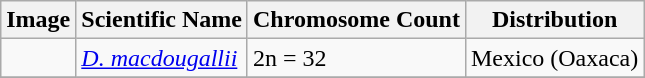<table class="wikitable">
<tr>
<th>Image</th>
<th>Scientific Name</th>
<th>Chromosome Count</th>
<th>Distribution</th>
</tr>
<tr>
<td></td>
<td><em><a href='#'>D. macdougallii</a></em> </td>
<td>2n = 32</td>
<td>Mexico (Oaxaca)</td>
</tr>
<tr>
</tr>
</table>
